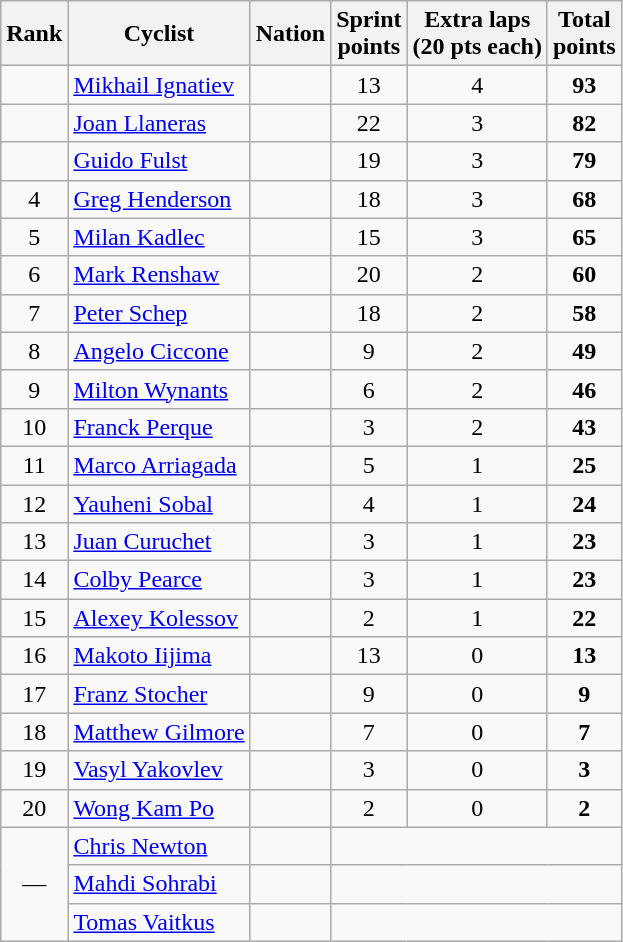<table class="wikitable sortable" style="text-align:center;">
<tr>
<th>Rank</th>
<th>Cyclist</th>
<th>Nation</th>
<th>Sprint<br>points</th>
<th>Extra laps<br>(20 pts each)</th>
<th>Total<br>points</th>
</tr>
<tr>
<td></td>
<td align=left><a href='#'>Mikhail Ignatiev</a></td>
<td align=left></td>
<td>13</td>
<td>4</td>
<td><strong>93</strong></td>
</tr>
<tr>
<td></td>
<td align=left><a href='#'>Joan Llaneras</a></td>
<td align=left></td>
<td>22</td>
<td>3</td>
<td><strong>82</strong></td>
</tr>
<tr>
<td></td>
<td align=left><a href='#'>Guido Fulst</a></td>
<td align=left></td>
<td>19</td>
<td>3</td>
<td><strong>79</strong></td>
</tr>
<tr>
<td>4</td>
<td align=left><a href='#'>Greg Henderson</a></td>
<td align=left></td>
<td>18</td>
<td>3</td>
<td><strong>68</strong></td>
</tr>
<tr>
<td>5</td>
<td align=left><a href='#'>Milan Kadlec</a></td>
<td align=left></td>
<td>15</td>
<td>3</td>
<td><strong>65</strong></td>
</tr>
<tr>
<td>6</td>
<td align=left><a href='#'>Mark Renshaw</a></td>
<td align=left></td>
<td>20</td>
<td>2</td>
<td><strong>60</strong></td>
</tr>
<tr>
<td>7</td>
<td align=left><a href='#'>Peter Schep</a></td>
<td align=left></td>
<td>18</td>
<td>2</td>
<td><strong>58</strong></td>
</tr>
<tr>
<td>8</td>
<td align=left><a href='#'>Angelo Ciccone</a></td>
<td align=left></td>
<td>9</td>
<td>2</td>
<td><strong>49</strong></td>
</tr>
<tr>
<td>9</td>
<td align=left><a href='#'>Milton Wynants</a></td>
<td align=left></td>
<td>6</td>
<td>2</td>
<td><strong>46</strong></td>
</tr>
<tr>
<td>10</td>
<td align=left><a href='#'>Franck Perque</a></td>
<td align=left></td>
<td>3</td>
<td>2</td>
<td><strong>43</strong></td>
</tr>
<tr>
<td>11</td>
<td align=left><a href='#'>Marco Arriagada</a></td>
<td align=left></td>
<td>5</td>
<td>1</td>
<td><strong>25</strong></td>
</tr>
<tr>
<td>12</td>
<td align=left><a href='#'>Yauheni Sobal</a></td>
<td align=left></td>
<td>4</td>
<td>1</td>
<td><strong>24</strong></td>
</tr>
<tr>
<td>13</td>
<td align=left><a href='#'>Juan Curuchet</a></td>
<td align=left></td>
<td>3</td>
<td>1</td>
<td><strong>23</strong></td>
</tr>
<tr>
<td>14</td>
<td align=left><a href='#'>Colby Pearce</a></td>
<td align=left></td>
<td>3</td>
<td>1</td>
<td><strong>23</strong></td>
</tr>
<tr>
<td>15</td>
<td align=left><a href='#'>Alexey Kolessov</a></td>
<td align=left></td>
<td>2</td>
<td>1</td>
<td><strong>22</strong></td>
</tr>
<tr>
<td>16</td>
<td align=left><a href='#'>Makoto Iijima</a></td>
<td align=left></td>
<td>13</td>
<td>0</td>
<td><strong>13</strong></td>
</tr>
<tr>
<td>17</td>
<td align=left><a href='#'>Franz Stocher</a></td>
<td align=left></td>
<td>9</td>
<td>0</td>
<td><strong>9</strong></td>
</tr>
<tr>
<td>18</td>
<td align=left><a href='#'>Matthew Gilmore</a></td>
<td align=left></td>
<td>7</td>
<td>0</td>
<td><strong>7</strong></td>
</tr>
<tr>
<td>19</td>
<td align=left><a href='#'>Vasyl Yakovlev</a></td>
<td align=left></td>
<td>3</td>
<td>0</td>
<td><strong>3</strong></td>
</tr>
<tr>
<td>20</td>
<td align=left><a href='#'>Wong Kam Po</a></td>
<td align=left></td>
<td>2</td>
<td>0</td>
<td><strong>2</strong></td>
</tr>
<tr>
<td rowspan=3 data-sort-value=21>—</td>
<td align=left><a href='#'>Chris Newton</a></td>
<td align=left></td>
<td colspan=3 data-sort-value=0></td>
</tr>
<tr>
<td align=left><a href='#'>Mahdi Sohrabi</a></td>
<td align=left></td>
<td colspan=3 data-sort-value=0></td>
</tr>
<tr>
<td align=left><a href='#'>Tomas Vaitkus</a></td>
<td align=left></td>
<td colspan=3 data-sort-value=0></td>
</tr>
</table>
